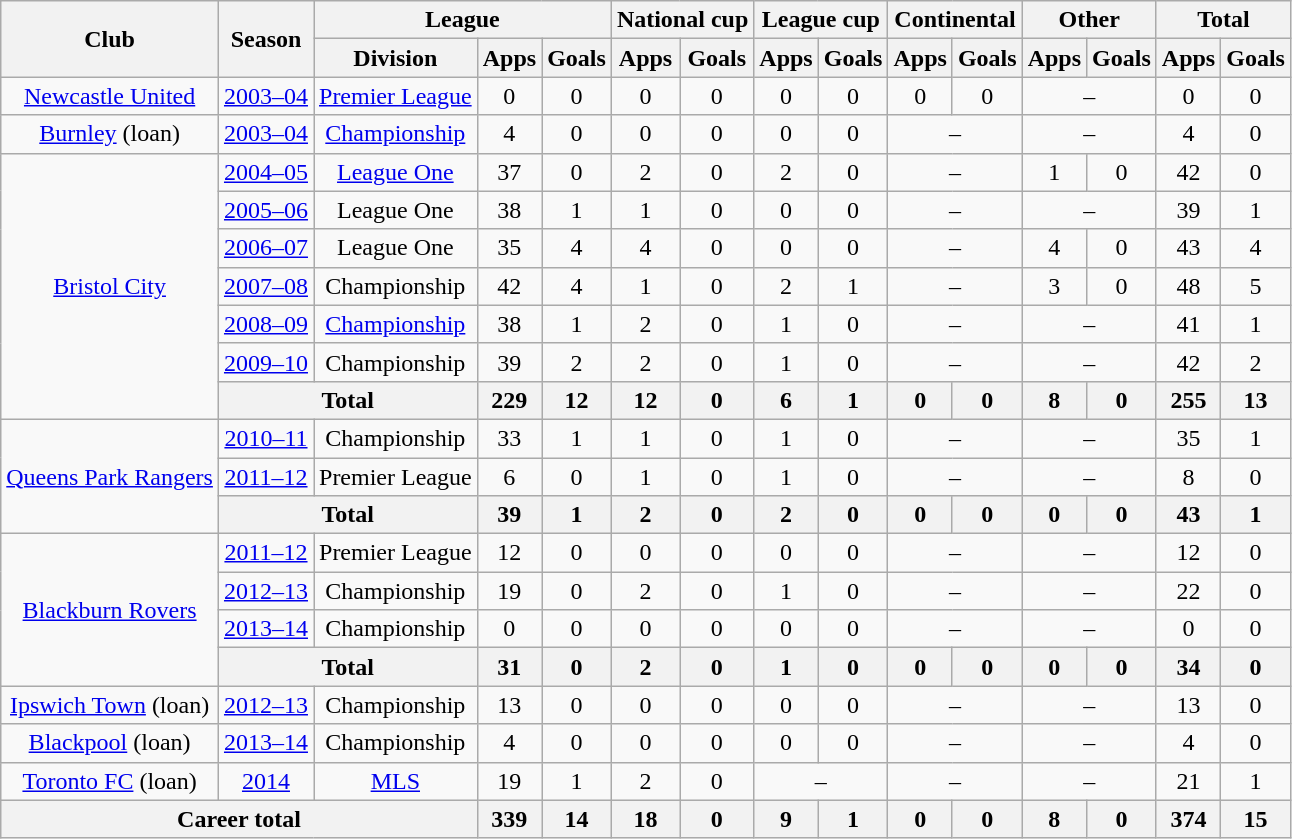<table class="wikitable" style="text-align:center">
<tr>
<th rowspan="2">Club</th>
<th rowspan="2">Season</th>
<th colspan="3">League</th>
<th colspan="2">National cup</th>
<th colspan="2">League cup</th>
<th colspan="2">Continental</th>
<th colspan="2">Other</th>
<th colspan="2">Total</th>
</tr>
<tr>
<th>Division</th>
<th>Apps</th>
<th>Goals</th>
<th>Apps</th>
<th>Goals</th>
<th>Apps</th>
<th>Goals</th>
<th>Apps</th>
<th>Goals</th>
<th>Apps</th>
<th>Goals</th>
<th>Apps</th>
<th>Goals</th>
</tr>
<tr>
<td><a href='#'>Newcastle United</a></td>
<td><a href='#'>2003–04</a></td>
<td><a href='#'>Premier League</a></td>
<td>0</td>
<td>0</td>
<td>0</td>
<td>0</td>
<td>0</td>
<td>0</td>
<td>0</td>
<td>0</td>
<td colspan="2">–</td>
<td>0</td>
<td>0</td>
</tr>
<tr>
<td><a href='#'>Burnley</a> (loan)</td>
<td><a href='#'>2003–04</a></td>
<td><a href='#'>Championship</a></td>
<td>4</td>
<td>0</td>
<td>0</td>
<td>0</td>
<td>0</td>
<td>0</td>
<td colspan="2">–</td>
<td colspan="2">–</td>
<td>4</td>
<td>0</td>
</tr>
<tr>
<td rowspan="7"><a href='#'>Bristol City</a></td>
<td><a href='#'>2004–05</a></td>
<td><a href='#'>League One</a></td>
<td>37</td>
<td>0</td>
<td>2</td>
<td>0</td>
<td>2</td>
<td>0</td>
<td colspan="2">–</td>
<td>1</td>
<td>0</td>
<td>42</td>
<td>0</td>
</tr>
<tr>
<td><a href='#'>2005–06</a></td>
<td>League One</td>
<td>38</td>
<td>1</td>
<td>1</td>
<td>0</td>
<td>0</td>
<td>0</td>
<td colspan="2">–</td>
<td colspan="2">–</td>
<td>39</td>
<td>1</td>
</tr>
<tr>
<td><a href='#'>2006–07</a></td>
<td>League One</td>
<td>35</td>
<td>4</td>
<td>4</td>
<td>0</td>
<td>0</td>
<td>0</td>
<td colspan="2">–</td>
<td>4</td>
<td>0</td>
<td>43</td>
<td>4</td>
</tr>
<tr>
<td><a href='#'>2007–08</a></td>
<td>Championship</td>
<td>42</td>
<td>4</td>
<td>1</td>
<td>0</td>
<td>2</td>
<td>1</td>
<td colspan="2">–</td>
<td>3</td>
<td>0</td>
<td>48</td>
<td>5</td>
</tr>
<tr>
<td><a href='#'>2008–09</a></td>
<td><a href='#'>Championship</a></td>
<td>38</td>
<td>1</td>
<td>2</td>
<td>0</td>
<td>1</td>
<td>0</td>
<td colspan="2">–</td>
<td colspan="2">–</td>
<td>41</td>
<td>1</td>
</tr>
<tr>
<td><a href='#'>2009–10</a></td>
<td>Championship</td>
<td>39</td>
<td>2</td>
<td>2</td>
<td>0</td>
<td>1</td>
<td>0</td>
<td colspan="2">–</td>
<td colspan="2">–</td>
<td>42</td>
<td>2</td>
</tr>
<tr>
<th colspan="2">Total</th>
<th>229</th>
<th>12</th>
<th>12</th>
<th>0</th>
<th>6</th>
<th>1</th>
<th>0</th>
<th>0</th>
<th>8</th>
<th>0</th>
<th>255</th>
<th>13</th>
</tr>
<tr>
<td rowspan="3"><a href='#'>Queens Park Rangers</a></td>
<td><a href='#'>2010–11</a></td>
<td>Championship</td>
<td>33</td>
<td>1</td>
<td>1</td>
<td>0</td>
<td>1</td>
<td>0</td>
<td colspan="2">–</td>
<td colspan="2">–</td>
<td>35</td>
<td>1</td>
</tr>
<tr>
<td><a href='#'>2011–12</a></td>
<td>Premier League</td>
<td>6</td>
<td>0</td>
<td>1</td>
<td>0</td>
<td>1</td>
<td>0</td>
<td colspan="2">–</td>
<td colspan="2">–</td>
<td>8</td>
<td>0</td>
</tr>
<tr>
<th colspan="2">Total</th>
<th>39</th>
<th>1</th>
<th>2</th>
<th>0</th>
<th>2</th>
<th>0</th>
<th>0</th>
<th>0</th>
<th>0</th>
<th>0</th>
<th>43</th>
<th>1</th>
</tr>
<tr>
<td rowspan="4"><a href='#'>Blackburn Rovers</a></td>
<td><a href='#'>2011–12</a></td>
<td>Premier League</td>
<td>12</td>
<td>0</td>
<td>0</td>
<td>0</td>
<td>0</td>
<td>0</td>
<td colspan="2">–</td>
<td colspan="2">–</td>
<td>12</td>
<td>0</td>
</tr>
<tr>
<td><a href='#'>2012–13</a></td>
<td>Championship</td>
<td>19</td>
<td>0</td>
<td>2</td>
<td>0</td>
<td>1</td>
<td>0</td>
<td colspan="2">–</td>
<td colspan="2">–</td>
<td>22</td>
<td>0</td>
</tr>
<tr>
<td><a href='#'>2013–14</a></td>
<td>Championship</td>
<td>0</td>
<td>0</td>
<td>0</td>
<td>0</td>
<td>0</td>
<td>0</td>
<td colspan="2">–</td>
<td colspan="2">–</td>
<td>0</td>
<td>0</td>
</tr>
<tr>
<th colspan="2">Total</th>
<th>31</th>
<th>0</th>
<th>2</th>
<th>0</th>
<th>1</th>
<th>0</th>
<th>0</th>
<th>0</th>
<th>0</th>
<th>0</th>
<th>34</th>
<th>0</th>
</tr>
<tr>
<td><a href='#'>Ipswich Town</a> (loan)</td>
<td><a href='#'>2012–13</a></td>
<td>Championship</td>
<td>13</td>
<td>0</td>
<td>0</td>
<td>0</td>
<td>0</td>
<td>0</td>
<td colspan="2">–</td>
<td colspan="2">–</td>
<td>13</td>
<td>0</td>
</tr>
<tr>
<td><a href='#'>Blackpool</a> (loan)</td>
<td><a href='#'>2013–14</a></td>
<td>Championship</td>
<td>4</td>
<td>0</td>
<td>0</td>
<td>0</td>
<td>0</td>
<td>0</td>
<td colspan="2">–</td>
<td colspan="2">–</td>
<td>4</td>
<td>0</td>
</tr>
<tr>
<td><a href='#'>Toronto FC</a> (loan)</td>
<td><a href='#'>2014</a></td>
<td><a href='#'>MLS</a></td>
<td>19</td>
<td>1</td>
<td>2</td>
<td>0</td>
<td colspan="2">–</td>
<td colspan="2">–</td>
<td colspan="2">–</td>
<td>21</td>
<td>1</td>
</tr>
<tr>
<th colspan="3">Career total</th>
<th>339</th>
<th>14</th>
<th>18</th>
<th>0</th>
<th>9</th>
<th>1</th>
<th>0</th>
<th>0</th>
<th>8</th>
<th>0</th>
<th>374</th>
<th>15</th>
</tr>
</table>
